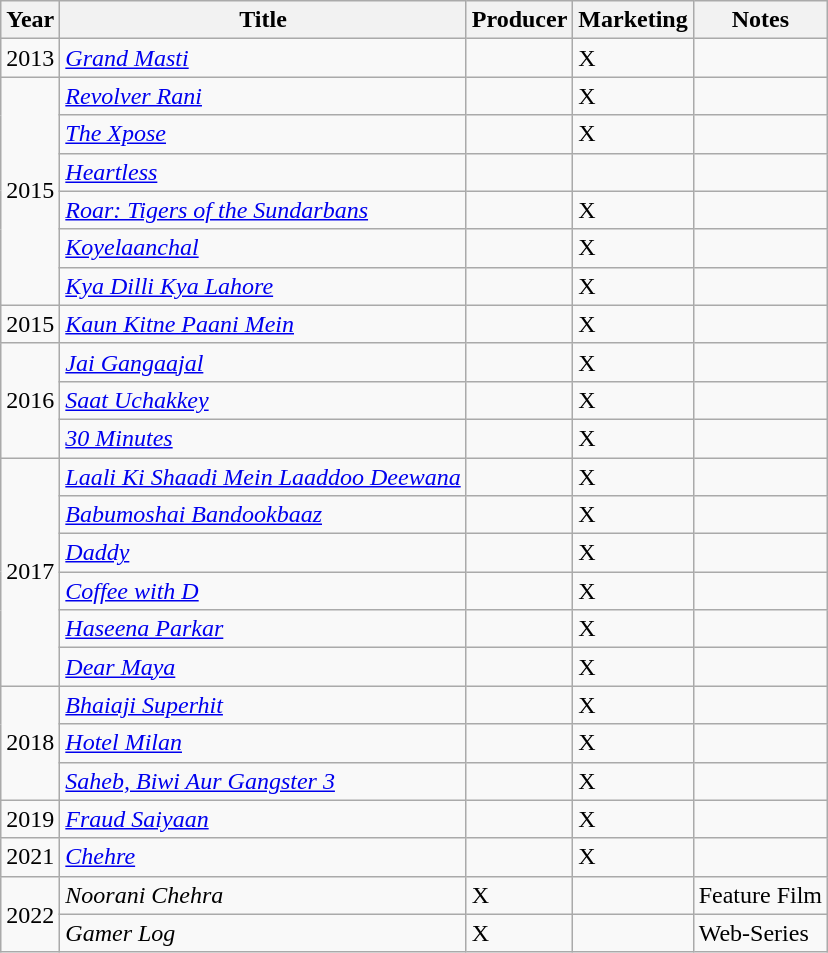<table class="wikitable sortable">
<tr>
<th>Year</th>
<th>Title</th>
<th>Producer</th>
<th>Marketing</th>
<th>Notes</th>
</tr>
<tr>
<td>2013</td>
<td><em><a href='#'>Grand Masti</a></em></td>
<td></td>
<td>X</td>
<td></td>
</tr>
<tr>
<td rowspan="6">2015</td>
<td><em><a href='#'>Revolver Rani</a></em></td>
<td></td>
<td>X</td>
<td></td>
</tr>
<tr>
<td><em><a href='#'>The Xpose</a></em></td>
<td></td>
<td>X</td>
<td></td>
</tr>
<tr>
<td><em><a href='#'>Heartless</a></em></td>
<td></td>
<td></td>
<td></td>
</tr>
<tr>
<td><em><a href='#'>Roar: Tigers of the Sundarbans</a></em></td>
<td></td>
<td>X</td>
<td></td>
</tr>
<tr>
<td><em><a href='#'>Koyelaanchal</a></em></td>
<td></td>
<td>X</td>
<td></td>
</tr>
<tr>
<td><em><a href='#'>Kya Dilli Kya Lahore</a></em></td>
<td></td>
<td>X</td>
<td></td>
</tr>
<tr>
<td>2015</td>
<td><em><a href='#'>Kaun Kitne Paani Mein</a></em></td>
<td></td>
<td>X</td>
<td></td>
</tr>
<tr>
<td rowspan="3">2016</td>
<td><em><a href='#'>Jai Gangaajal</a></em></td>
<td></td>
<td>X</td>
<td></td>
</tr>
<tr>
<td><em><a href='#'>Saat Uchakkey</a></em></td>
<td></td>
<td>X</td>
<td></td>
</tr>
<tr>
<td><em><a href='#'>30 Minutes</a></em></td>
<td></td>
<td>X</td>
<td></td>
</tr>
<tr>
<td rowspan="6">2017</td>
<td><em><a href='#'>Laali Ki Shaadi Mein Laaddoo Deewana</a></em></td>
<td></td>
<td>X</td>
<td></td>
</tr>
<tr>
<td><em><a href='#'>Babumoshai Bandookbaaz</a></em></td>
<td></td>
<td>X</td>
<td></td>
</tr>
<tr>
<td><em><a href='#'>Daddy</a></em></td>
<td></td>
<td>X</td>
<td></td>
</tr>
<tr>
<td><em><a href='#'>Coffee with D</a></em></td>
<td></td>
<td>X</td>
<td></td>
</tr>
<tr>
<td><em><a href='#'>Haseena Parkar</a></em></td>
<td></td>
<td>X</td>
<td></td>
</tr>
<tr>
<td><em><a href='#'>Dear Maya</a></em></td>
<td></td>
<td>X</td>
<td></td>
</tr>
<tr>
<td rowspan="3">2018</td>
<td><em><a href='#'>Bhaiaji Superhit</a></em></td>
<td></td>
<td>X</td>
<td></td>
</tr>
<tr>
<td><em><a href='#'>Hotel Milan</a></em></td>
<td></td>
<td>X</td>
<td></td>
</tr>
<tr>
<td><em><a href='#'>Saheb, Biwi Aur Gangster 3</a></em></td>
<td></td>
<td>X</td>
<td></td>
</tr>
<tr>
<td>2019</td>
<td><em><a href='#'>Fraud Saiyaan</a></em></td>
<td></td>
<td>X</td>
<td></td>
</tr>
<tr>
<td>2021</td>
<td><em><a href='#'>Chehre</a></em></td>
<td></td>
<td>X</td>
<td></td>
</tr>
<tr>
<td rowspan="2">2022</td>
<td><em>Noorani Chehra</em></td>
<td>X</td>
<td></td>
<td>Feature Film</td>
</tr>
<tr>
<td><em>Gamer Log</em></td>
<td>X</td>
<td></td>
<td>Web-Series</td>
</tr>
</table>
